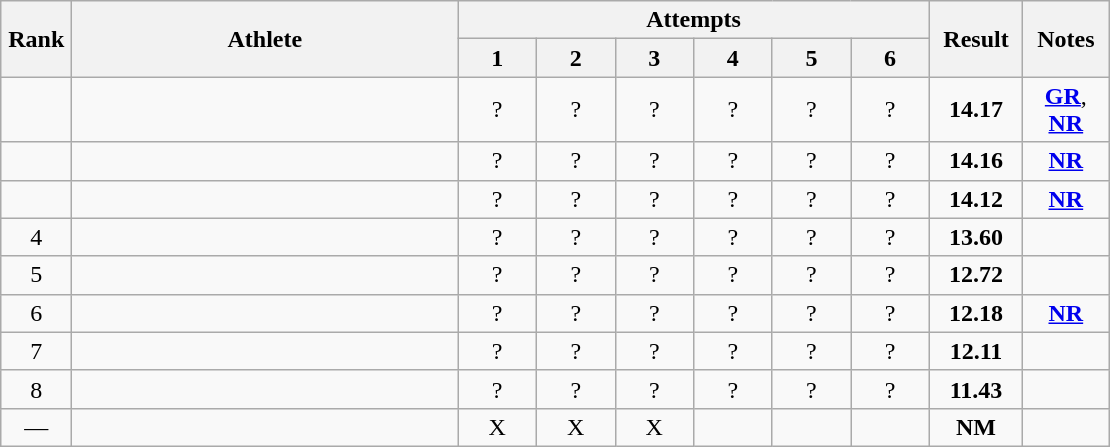<table class="wikitable" style="text-align:center">
<tr>
<th rowspan=2 width=40>Rank</th>
<th rowspan=2 width=250>Athlete</th>
<th colspan=6>Attempts</th>
<th rowspan=2 width=55>Result</th>
<th rowspan=2 width=50>Notes</th>
</tr>
<tr>
<th width=45>1</th>
<th width=45>2</th>
<th width=45>3</th>
<th width=45>4</th>
<th width=45>5</th>
<th width=45>6</th>
</tr>
<tr>
<td></td>
<td align=left></td>
<td>?</td>
<td>?</td>
<td>?</td>
<td>?</td>
<td>?</td>
<td>?</td>
<td><strong>14.17</strong></td>
<td><strong><a href='#'>GR</a></strong>, <strong><a href='#'>NR</a></strong></td>
</tr>
<tr>
<td></td>
<td align=left></td>
<td>?</td>
<td>?</td>
<td>?</td>
<td>?</td>
<td>?</td>
<td>?</td>
<td><strong>14.16</strong></td>
<td><strong><a href='#'>NR</a></strong></td>
</tr>
<tr>
<td></td>
<td align=left></td>
<td>?</td>
<td>?</td>
<td>?</td>
<td>?</td>
<td>?</td>
<td>?</td>
<td><strong>14.12</strong></td>
<td><strong><a href='#'>NR</a></strong></td>
</tr>
<tr>
<td>4</td>
<td align=left></td>
<td>?</td>
<td>?</td>
<td>?</td>
<td>?</td>
<td>?</td>
<td>?</td>
<td><strong>13.60</strong></td>
<td></td>
</tr>
<tr>
<td>5</td>
<td align=left></td>
<td>?</td>
<td>?</td>
<td>?</td>
<td>?</td>
<td>?</td>
<td>?</td>
<td><strong>12.72</strong></td>
<td></td>
</tr>
<tr>
<td>6</td>
<td align=left></td>
<td>?</td>
<td>?</td>
<td>?</td>
<td>?</td>
<td>?</td>
<td>?</td>
<td><strong>12.18</strong></td>
<td><strong><a href='#'>NR</a></strong></td>
</tr>
<tr>
<td>7</td>
<td align=left></td>
<td>?</td>
<td>?</td>
<td>?</td>
<td>?</td>
<td>?</td>
<td>?</td>
<td><strong>12.11</strong></td>
<td></td>
</tr>
<tr>
<td>8</td>
<td align=left></td>
<td>?</td>
<td>?</td>
<td>?</td>
<td>?</td>
<td>?</td>
<td>?</td>
<td><strong>11.43</strong></td>
<td></td>
</tr>
<tr>
<td>—</td>
<td align=left></td>
<td>X</td>
<td>X</td>
<td>X</td>
<td></td>
<td></td>
<td></td>
<td><strong>NM</strong></td>
<td></td>
</tr>
</table>
